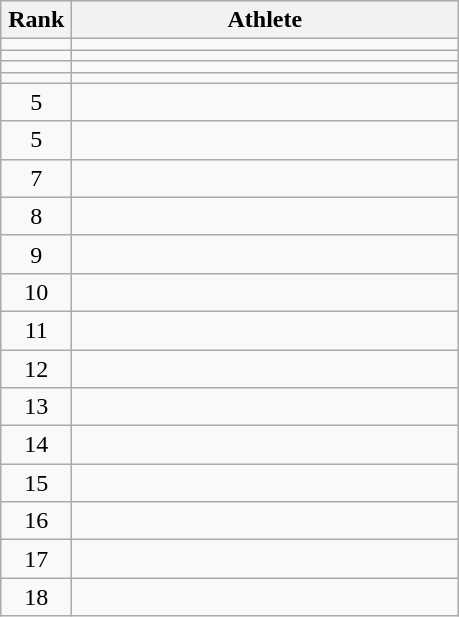<table class="wikitable" style="text-align: center;">
<tr>
<th width=40>Rank</th>
<th width=250>Athlete</th>
</tr>
<tr>
<td></td>
<td align="left"></td>
</tr>
<tr>
<td></td>
<td align="left"></td>
</tr>
<tr>
<td></td>
<td align="left"></td>
</tr>
<tr>
<td></td>
<td align="left"></td>
</tr>
<tr>
<td>5</td>
<td align="left"></td>
</tr>
<tr>
<td>5</td>
<td align="left"></td>
</tr>
<tr>
<td>7</td>
<td align="left"></td>
</tr>
<tr>
<td>8</td>
<td align="left"></td>
</tr>
<tr>
<td>9</td>
<td align="left"></td>
</tr>
<tr>
<td>10</td>
<td align="left"></td>
</tr>
<tr>
<td>11</td>
<td align="left"></td>
</tr>
<tr>
<td>12</td>
<td align="left"></td>
</tr>
<tr>
<td>13</td>
<td align="left"></td>
</tr>
<tr>
<td>14</td>
<td align="left"></td>
</tr>
<tr>
<td>15</td>
<td align="left"></td>
</tr>
<tr>
<td>16</td>
<td align="left"></td>
</tr>
<tr>
<td>17</td>
<td align="left"></td>
</tr>
<tr>
<td>18</td>
<td align="left"></td>
</tr>
</table>
